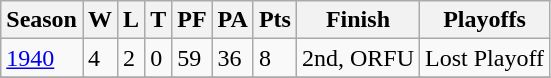<table class="wikitable">
<tr>
<th>Season</th>
<th>W</th>
<th>L</th>
<th>T</th>
<th>PF</th>
<th>PA</th>
<th>Pts</th>
<th>Finish</th>
<th>Playoffs</th>
</tr>
<tr>
<td><a href='#'>1940</a></td>
<td>4</td>
<td>2</td>
<td>0</td>
<td>59</td>
<td>36</td>
<td>8</td>
<td>2nd, ORFU</td>
<td>Lost Playoff</td>
</tr>
<tr>
</tr>
</table>
